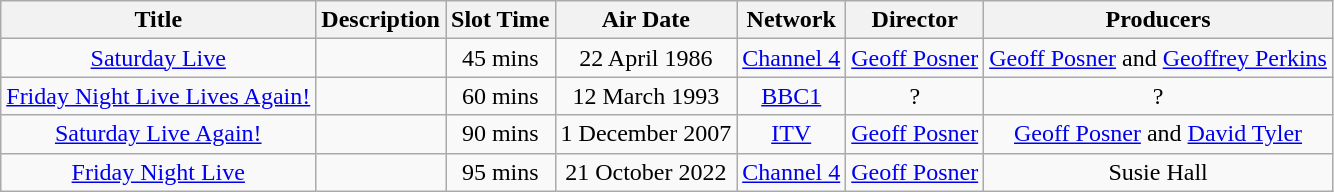<table class="wikitable" style="text-align:center;">
<tr>
<th>Title</th>
<th>Description</th>
<th>Slot Time</th>
<th>Air Date</th>
<th>Network</th>
<th>Director</th>
<th>Producers</th>
</tr>
<tr>
<td><a href='#'>Saturday Live</a></td>
<td></td>
<td>45 mins</td>
<td>22 April 1986</td>
<td><a href='#'>Channel 4</a></td>
<td><a href='#'>Geoff Posner</a></td>
<td><a href='#'>Geoff Posner</a> and <a href='#'>Geoffrey Perkins</a></td>
</tr>
<tr>
<td><a href='#'>Friday Night Live Lives Again!</a></td>
<td></td>
<td>60 mins</td>
<td>12 March 1993</td>
<td><a href='#'>BBC1</a></td>
<td>?</td>
<td>?</td>
</tr>
<tr>
<td><a href='#'>Saturday Live Again!</a></td>
<td></td>
<td>90 mins</td>
<td>1 December 2007</td>
<td><a href='#'>ITV</a></td>
<td><a href='#'>Geoff Posner</a></td>
<td><a href='#'>Geoff Posner</a> and <a href='#'>David Tyler</a></td>
</tr>
<tr>
<td><a href='#'>Friday Night Live</a></td>
<td></td>
<td>95 mins</td>
<td>21 October 2022</td>
<td><a href='#'>Channel 4</a></td>
<td><a href='#'>Geoff Posner</a></td>
<td>Susie Hall</td>
</tr>
</table>
